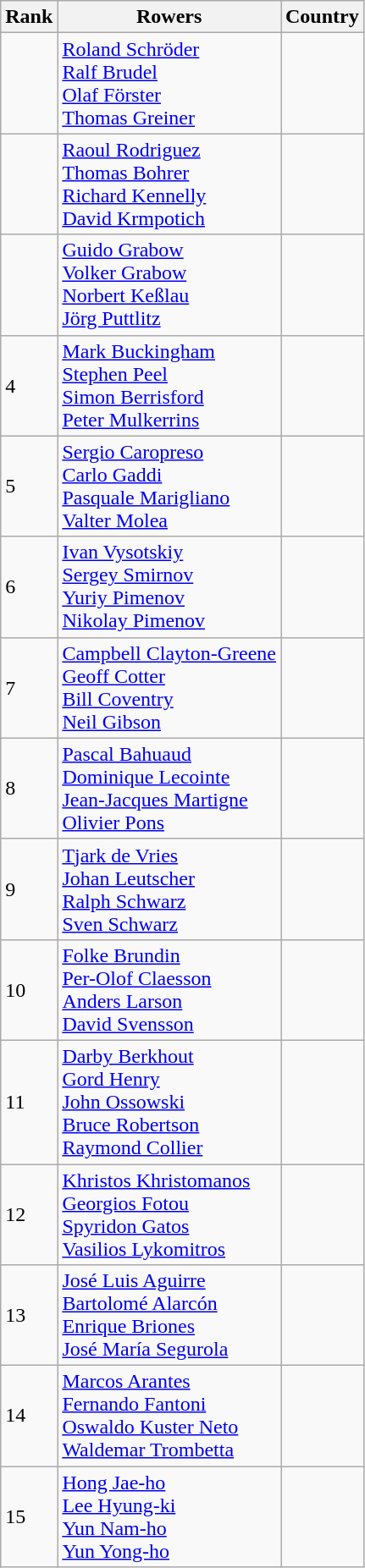<table class="wikitable sortable">
<tr>
<th>Rank</th>
<th>Rowers</th>
<th>Country</th>
</tr>
<tr>
<td></td>
<td><a href='#'>Roland Schröder</a><br><a href='#'>Ralf Brudel</a><br><a href='#'>Olaf Förster</a><br><a href='#'>Thomas Greiner</a></td>
<td></td>
</tr>
<tr>
<td></td>
<td><a href='#'>Raoul Rodriguez</a><br><a href='#'>Thomas Bohrer</a><br><a href='#'>Richard Kennelly</a><br><a href='#'>David Krmpotich</a></td>
<td></td>
</tr>
<tr>
<td></td>
<td><a href='#'>Guido Grabow</a><br><a href='#'>Volker Grabow</a><br><a href='#'>Norbert Keßlau</a><br><a href='#'>Jörg Puttlitz</a></td>
<td></td>
</tr>
<tr>
<td>4</td>
<td><a href='#'>Mark Buckingham</a><br><a href='#'>Stephen Peel</a><br><a href='#'>Simon Berrisford</a><br><a href='#'>Peter Mulkerrins</a></td>
<td></td>
</tr>
<tr>
<td>5</td>
<td><a href='#'>Sergio Caropreso</a><br><a href='#'>Carlo Gaddi</a><br><a href='#'>Pasquale Marigliano</a><br><a href='#'>Valter Molea</a></td>
<td></td>
</tr>
<tr>
<td>6</td>
<td><a href='#'>Ivan Vysotskiy</a><br><a href='#'>Sergey Smirnov</a><br><a href='#'>Yuriy Pimenov</a><br><a href='#'>Nikolay Pimenov</a></td>
<td></td>
</tr>
<tr>
<td>7</td>
<td><a href='#'>Campbell Clayton-Greene</a><br><a href='#'>Geoff Cotter</a><br><a href='#'>Bill Coventry</a><br><a href='#'>Neil Gibson</a></td>
<td></td>
</tr>
<tr>
<td>8</td>
<td><a href='#'>Pascal Bahuaud</a><br><a href='#'>Dominique Lecointe</a><br><a href='#'>Jean-Jacques Martigne</a><br><a href='#'>Olivier Pons</a></td>
<td></td>
</tr>
<tr>
<td>9</td>
<td><a href='#'>Tjark de Vries</a><br><a href='#'>Johan Leutscher</a><br><a href='#'>Ralph Schwarz</a><br><a href='#'>Sven Schwarz</a></td>
<td></td>
</tr>
<tr>
<td>10</td>
<td><a href='#'>Folke Brundin</a><br><a href='#'>Per-Olof Claesson</a><br><a href='#'>Anders Larson</a><br><a href='#'>David Svensson</a></td>
<td></td>
</tr>
<tr>
<td>11</td>
<td><a href='#'>Darby Berkhout</a><br><a href='#'>Gord Henry</a><br><a href='#'>John Ossowski</a><br><a href='#'>Bruce Robertson</a><br><a href='#'>Raymond Collier</a></td>
<td></td>
</tr>
<tr>
<td>12</td>
<td><a href='#'>Khristos Khristomanos</a><br><a href='#'>Georgios Fotou</a><br><a href='#'>Spyridon Gatos</a><br><a href='#'>Vasilios Lykomitros</a></td>
<td></td>
</tr>
<tr>
<td>13</td>
<td><a href='#'>José Luis Aguirre</a><br><a href='#'>Bartolomé Alarcón</a><br><a href='#'>Enrique Briones</a><br><a href='#'>José María Segurola</a></td>
<td></td>
</tr>
<tr>
<td>14</td>
<td><a href='#'>Marcos Arantes</a><br><a href='#'>Fernando Fantoni</a><br><a href='#'>Oswaldo Kuster Neto</a><br><a href='#'>Waldemar Trombetta</a></td>
<td></td>
</tr>
<tr>
<td>15</td>
<td><a href='#'>Hong Jae-ho</a><br><a href='#'>Lee Hyung-ki</a><br><a href='#'>Yun Nam-ho</a><br><a href='#'>Yun Yong-ho</a></td>
<td></td>
</tr>
</table>
